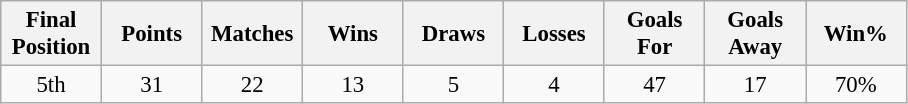<table class="wikitable" style="font-size: 95%; text-align: center;">
<tr>
<th width=60>Final Position</th>
<th width=60>Points</th>
<th width=60>Matches</th>
<th width=60>Wins</th>
<th width=60>Draws</th>
<th width=60>Losses</th>
<th width=60>Goals For</th>
<th width=60>Goals Away</th>
<th width=60>Win%</th>
</tr>
<tr>
<td>5th</td>
<td>31</td>
<td>22</td>
<td>13</td>
<td>5</td>
<td>4</td>
<td>47</td>
<td>17</td>
<td>70%</td>
</tr>
</table>
